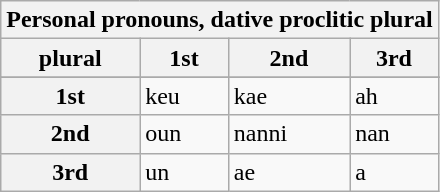<table class="wikitable">
<tr>
<th colspan="4">Personal pronouns, dative proclitic plural</th>
</tr>
<tr>
<th>plural</th>
<th>1st</th>
<th>2nd</th>
<th>3rd</th>
</tr>
<tr>
</tr>
<tr>
<th>1st</th>
<td>keu</td>
<td>kae</td>
<td>ah</td>
</tr>
<tr>
<th>2nd</th>
<td>oun</td>
<td>nanni</td>
<td>nan</td>
</tr>
<tr>
<th>3rd</th>
<td>un</td>
<td>ae</td>
<td>a</td>
</tr>
</table>
